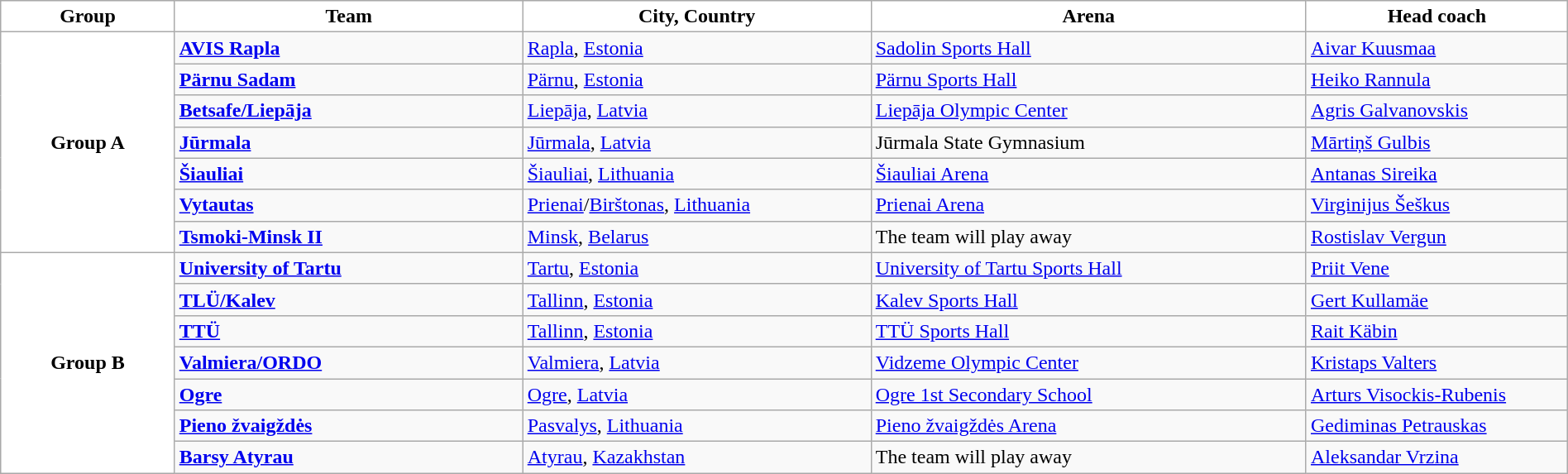<table class="wikitable" style="width:100%; text-align:left">
<tr>
<th style="background:white; width:10%">Group</th>
<th style="background:white; width:20%">Team</th>
<th style="background:white; width:20%">City, Country</th>
<th style="background:white; width:25%">Arena</th>
<th style="background:white; width:15%">Head coach</th>
</tr>
<tr>
<th style="background:white;" rowspan="7">Group A</th>
<td> <strong><a href='#'>AVIS Rapla</a></strong></td>
<td><a href='#'>Rapla</a>, <a href='#'>Estonia</a></td>
<td><a href='#'>Sadolin Sports Hall</a></td>
<td> <a href='#'>Aivar Kuusmaa</a></td>
</tr>
<tr>
<td> <strong><a href='#'>Pärnu Sadam</a></strong></td>
<td><a href='#'>Pärnu</a>, <a href='#'>Estonia</a></td>
<td><a href='#'>Pärnu Sports Hall</a></td>
<td> <a href='#'>Heiko Rannula</a></td>
</tr>
<tr>
<td> <strong><a href='#'>Betsafe/Liepāja</a></strong></td>
<td><a href='#'>Liepāja</a>, <a href='#'>Latvia</a></td>
<td><a href='#'>Liepāja Olympic Center</a></td>
<td> <a href='#'>Agris Galvanovskis</a></td>
</tr>
<tr>
<td> <strong><a href='#'>Jūrmala</a></strong></td>
<td><a href='#'>Jūrmala</a>, <a href='#'>Latvia</a></td>
<td>Jūrmala State Gymnasium</td>
<td> <a href='#'>Mārtiņš Gulbis</a></td>
</tr>
<tr>
<td> <strong><a href='#'>Šiauliai</a></strong></td>
<td><a href='#'>Šiauliai</a>, <a href='#'>Lithuania</a></td>
<td><a href='#'>Šiauliai Arena</a></td>
<td> <a href='#'>Antanas Sireika</a></td>
</tr>
<tr>
<td> <strong><a href='#'>Vytautas</a></strong></td>
<td><a href='#'>Prienai</a>/<a href='#'>Birštonas</a>, <a href='#'>Lithuania</a></td>
<td><a href='#'>Prienai Arena</a></td>
<td> <a href='#'>Virginijus Šeškus</a></td>
</tr>
<tr>
<td> <strong><a href='#'>Tsmoki-Minsk II</a></strong></td>
<td><a href='#'>Minsk</a>, <a href='#'>Belarus</a></td>
<td>The team will play away</td>
<td> <a href='#'>Rostislav Vergun</a></td>
</tr>
<tr>
<th style="background:white;" rowspan=7>Group B</th>
<td> <strong><a href='#'>University of Tartu</a></strong></td>
<td><a href='#'>Tartu</a>, <a href='#'>Estonia</a></td>
<td><a href='#'>University of Tartu Sports Hall</a></td>
<td> <a href='#'>Priit Vene</a></td>
</tr>
<tr>
<td> <strong><a href='#'>TLÜ/Kalev</a></strong></td>
<td><a href='#'>Tallinn</a>, <a href='#'>Estonia</a></td>
<td><a href='#'>Kalev Sports Hall</a></td>
<td> <a href='#'>Gert Kullamäe</a></td>
</tr>
<tr>
<td> <strong><a href='#'>TTÜ</a></strong></td>
<td><a href='#'>Tallinn</a>, <a href='#'>Estonia</a></td>
<td><a href='#'>TTÜ Sports Hall</a></td>
<td> <a href='#'>Rait Käbin</a></td>
</tr>
<tr>
<td> <strong><a href='#'>Valmiera/ORDO</a></strong></td>
<td><a href='#'>Valmiera</a>, <a href='#'>Latvia</a></td>
<td><a href='#'>Vidzeme Olympic Center</a></td>
<td> <a href='#'>Kristaps Valters</a></td>
</tr>
<tr>
<td> <strong><a href='#'>Ogre</a></strong></td>
<td><a href='#'>Ogre</a>, <a href='#'>Latvia</a></td>
<td><a href='#'>Ogre 1st Secondary School</a></td>
<td> <a href='#'>Arturs Visockis-Rubenis</a></td>
</tr>
<tr>
<td> <strong><a href='#'>Pieno žvaigždės</a></strong></td>
<td><a href='#'>Pasvalys</a>, <a href='#'>Lithuania</a></td>
<td><a href='#'>Pieno žvaigždės Arena</a></td>
<td> <a href='#'>Gediminas Petrauskas</a></td>
</tr>
<tr>
<td> <strong><a href='#'>Barsy Atyrau</a></strong></td>
<td><a href='#'>Atyrau</a>, <a href='#'>Kazakhstan</a></td>
<td>The team will play away</td>
<td> <a href='#'>Aleksandar Vrzina</a></td>
</tr>
</table>
